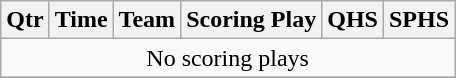<table class="wikitable">
<tr>
<th style="text-align: center;">Qtr</th>
<th style="text-align: center;">Time</th>
<th style="text-align: center;">Team</th>
<th style="text-align: left;">Scoring Play</th>
<th style="text-align: right;">QHS</th>
<th style="text-align: right;">SPHS</th>
</tr>
<tr>
<td colspan="6" style="text-align: center;">No scoring plays</td>
</tr>
<tr>
</tr>
</table>
